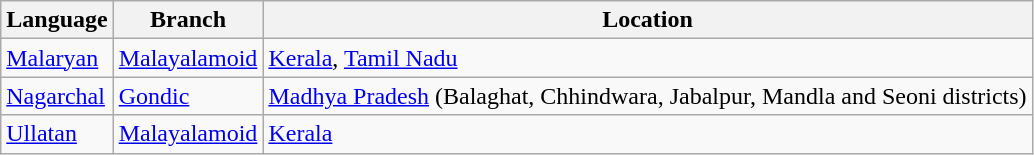<table class="wikitable">
<tr>
<th>Language</th>
<th>Branch</th>
<th>Location</th>
</tr>
<tr>
<td><a href='#'>Malaryan</a></td>
<td><a href='#'>Malayalamoid</a></td>
<td><a href='#'>Kerala</a>, <a href='#'>Tamil Nadu</a></td>
</tr>
<tr>
<td><a href='#'>Nagarchal</a></td>
<td><a href='#'>Gondic</a></td>
<td><a href='#'>Madhya Pradesh</a> (Balaghat, Chhindwara, Jabalpur, Mandla and Seoni districts)</td>
</tr>
<tr>
<td><a href='#'>Ullatan</a></td>
<td><a href='#'>Malayalamoid</a></td>
<td><a href='#'>Kerala</a></td>
</tr>
</table>
